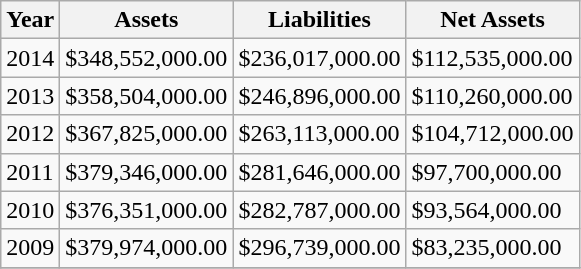<table class="wikitable">
<tr>
<th>Year</th>
<th>Assets</th>
<th>Liabilities</th>
<th>Net Assets</th>
</tr>
<tr>
<td>2014</td>
<td>$348,552,000.00</td>
<td>$236,017,000.00</td>
<td>$112,535,000.00</td>
</tr>
<tr>
<td>2013</td>
<td>$358,504,000.00</td>
<td>$246,896,000.00</td>
<td>$110,260,000.00</td>
</tr>
<tr>
<td>2012</td>
<td>$367,825,000.00</td>
<td>$263,113,000.00</td>
<td>$104,712,000.00</td>
</tr>
<tr>
<td>2011</td>
<td>$379,346,000.00</td>
<td>$281,646,000.00</td>
<td>$97,700,000.00</td>
</tr>
<tr>
<td>2010</td>
<td>$376,351,000.00</td>
<td>$282,787,000.00</td>
<td>$93,564,000.00</td>
</tr>
<tr>
<td>2009</td>
<td>$379,974,000.00</td>
<td>$296,739,000.00</td>
<td>$83,235,000.00</td>
</tr>
<tr>
</tr>
</table>
